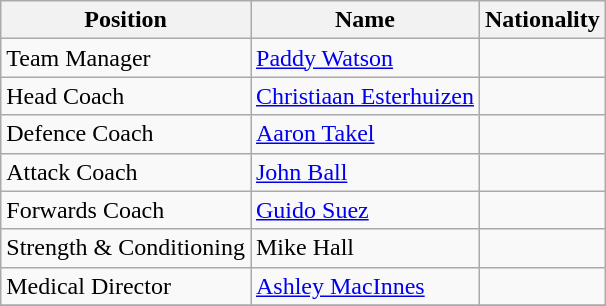<table class="wikitable">
<tr>
<th>Position</th>
<th>Name</th>
<th>Nationality</th>
</tr>
<tr>
<td>Team Manager</td>
<td><a href='#'>Paddy Watson</a></td>
<td></td>
</tr>
<tr>
<td>Head Coach</td>
<td><a href='#'>Christiaan Esterhuizen</a></td>
<td></td>
</tr>
<tr>
<td>Defence Coach</td>
<td><a href='#'>Aaron Takel</a></td>
<td></td>
</tr>
<tr>
<td>Attack Coach</td>
<td><a href='#'>John Ball</a></td>
<td></td>
</tr>
<tr>
<td>Forwards Coach</td>
<td><a href='#'>Guido Suez</a></td>
<td></td>
</tr>
<tr>
<td>Strength & Conditioning</td>
<td>Mike Hall</td>
<td></td>
</tr>
<tr>
<td>Medical Director</td>
<td><a href='#'>Ashley MacInnes</a></td>
<td></td>
</tr>
<tr>
</tr>
</table>
